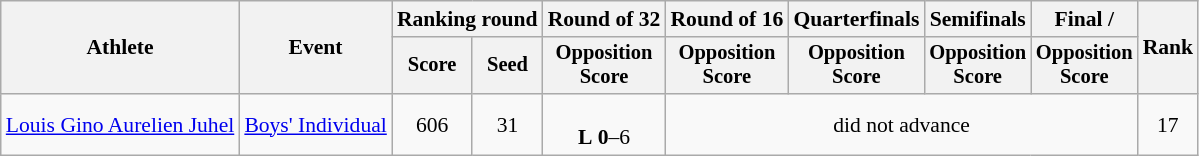<table class="wikitable" style="font-size:90%;">
<tr>
<th rowspan="2">Athlete</th>
<th rowspan="2">Event</th>
<th colspan="2">Ranking round</th>
<th>Round of 32</th>
<th>Round of 16</th>
<th>Quarterfinals</th>
<th>Semifinals</th>
<th>Final / </th>
<th rowspan=2>Rank</th>
</tr>
<tr style="font-size:95%">
<th>Score</th>
<th>Seed</th>
<th>Opposition<br>Score</th>
<th>Opposition<br>Score</th>
<th>Opposition<br>Score</th>
<th>Opposition<br>Score</th>
<th>Opposition<br>Score</th>
</tr>
<tr align=center>
<td align=left><a href='#'>Louis Gino Aurelien Juhel</a></td>
<td><a href='#'>Boys' Individual</a></td>
<td>606</td>
<td>31</td>
<td><br><strong>L</strong> <strong>0</strong>–6</td>
<td colspan=4>did not advance</td>
<td>17</td>
</tr>
</table>
